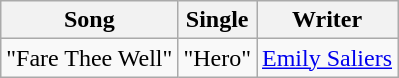<table class="wikitable">
<tr>
<th>Song</th>
<th>Single</th>
<th>Writer</th>
</tr>
<tr>
<td>"Fare Thee Well"</td>
<td>"Hero"</td>
<td><a href='#'>Emily Saliers</a></td>
</tr>
</table>
